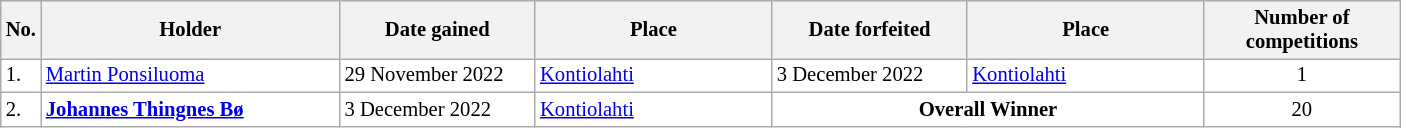<table class="wikitable plainrowheaders" style="background:#fff; font-size:86%; line-height:16px; border:grey solid 1px; border-collapse:collapse;">
<tr>
<th style="width:1em;">No.</th>
<th style="width:14em;">Holder</th>
<th style="width:9em;">Date gained</th>
<th style="width:11em;">Place</th>
<th style="width:9em;">Date forfeited</th>
<th style="width:11em;">Place</th>
<th style="width:9em;">Number of competitions</th>
</tr>
<tr>
<td>1.</td>
<td> <a href='#'>Martin Ponsiluoma</a></td>
<td>29 November 2022</td>
<td> <a href='#'>Kontiolahti</a></td>
<td>3 December 2022</td>
<td> <a href='#'>Kontiolahti</a></td>
<td align=center>1</td>
</tr>
<tr>
<td>2.</td>
<td> <strong><a href='#'>Johannes Thingnes Bø</a></strong></td>
<td>3 December 2022</td>
<td> <a href='#'>Kontiolahti</a></td>
<td align=center colspan=2><strong>Overall Winner</strong></td>
<td align=center>20</td>
</tr>
</table>
